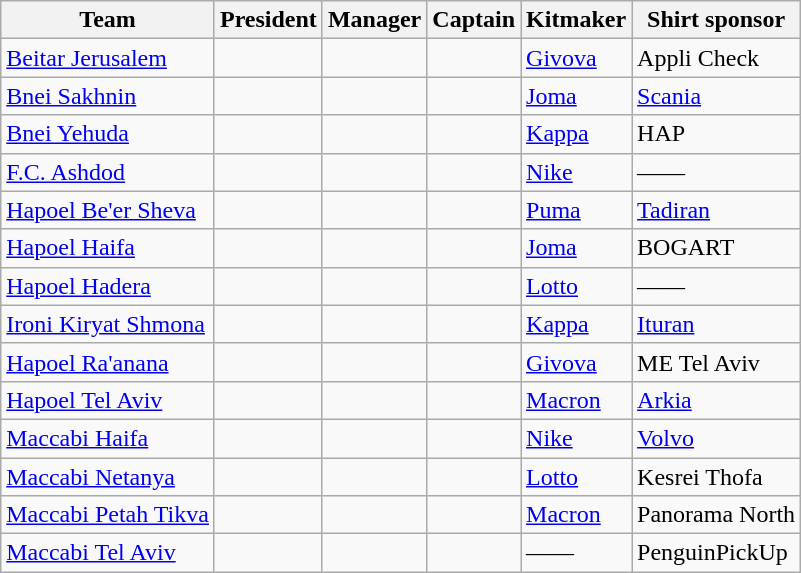<table class="wikitable sortable" style="text-align: left;">
<tr>
<th>Team</th>
<th>President</th>
<th>Manager</th>
<th>Captain</th>
<th>Kitmaker</th>
<th>Shirt sponsor</th>
</tr>
<tr>
<td><a href='#'>Beitar Jerusalem</a></td>
<td> </td>
<td> </td>
<td> </td>
<td><a href='#'>Givova</a></td>
<td>Appli Check</td>
</tr>
<tr>
<td><a href='#'>Bnei Sakhnin</a></td>
<td> </td>
<td> </td>
<td> </td>
<td><a href='#'>Joma</a></td>
<td><a href='#'>Scania</a></td>
</tr>
<tr>
<td><a href='#'>Bnei Yehuda</a></td>
<td> </td>
<td> </td>
<td> </td>
<td><a href='#'>Kappa</a></td>
<td>HAP</td>
</tr>
<tr>
<td><a href='#'>F.C. Ashdod</a></td>
<td> </td>
<td> </td>
<td> </td>
<td><a href='#'>Nike</a></td>
<td>——</td>
</tr>
<tr>
<td><a href='#'>Hapoel Be'er Sheva</a></td>
<td> </td>
<td> </td>
<td> </td>
<td><a href='#'>Puma</a></td>
<td><a href='#'>Tadiran</a></td>
</tr>
<tr>
<td><a href='#'>Hapoel Haifa</a></td>
<td> </td>
<td> </td>
<td> </td>
<td><a href='#'>Joma</a></td>
<td>BOGART</td>
</tr>
<tr>
<td><a href='#'>Hapoel Hadera</a></td>
<td> </td>
<td> </td>
<td> </td>
<td><a href='#'>Lotto</a></td>
<td>——</td>
</tr>
<tr>
<td><a href='#'>Ironi Kiryat Shmona</a></td>
<td> </td>
<td> </td>
<td> </td>
<td><a href='#'>Kappa</a></td>
<td><a href='#'>Ituran</a></td>
</tr>
<tr>
<td><a href='#'>Hapoel Ra'anana</a></td>
<td> </td>
<td> </td>
<td> </td>
<td><a href='#'>Givova</a></td>
<td>ME Tel Aviv</td>
</tr>
<tr>
<td><a href='#'>Hapoel Tel Aviv</a></td>
<td> </td>
<td> </td>
<td> </td>
<td><a href='#'>Macron</a></td>
<td><a href='#'>Arkia</a></td>
</tr>
<tr>
<td><a href='#'>Maccabi Haifa</a></td>
<td> </td>
<td> </td>
<td> </td>
<td><a href='#'>Nike</a></td>
<td><a href='#'>Volvo</a></td>
</tr>
<tr>
<td><a href='#'>Maccabi Netanya</a></td>
<td> </td>
<td> </td>
<td> </td>
<td><a href='#'>Lotto</a></td>
<td>Kesrei Thofa</td>
</tr>
<tr>
<td><a href='#'>Maccabi Petah Tikva</a></td>
<td> </td>
<td> </td>
<td> </td>
<td><a href='#'>Macron</a></td>
<td>Panorama North</td>
</tr>
<tr>
<td><a href='#'>Maccabi Tel Aviv</a></td>
<td> </td>
<td> </td>
<td> </td>
<td>——</td>
<td>PenguinPickUp</td>
</tr>
</table>
